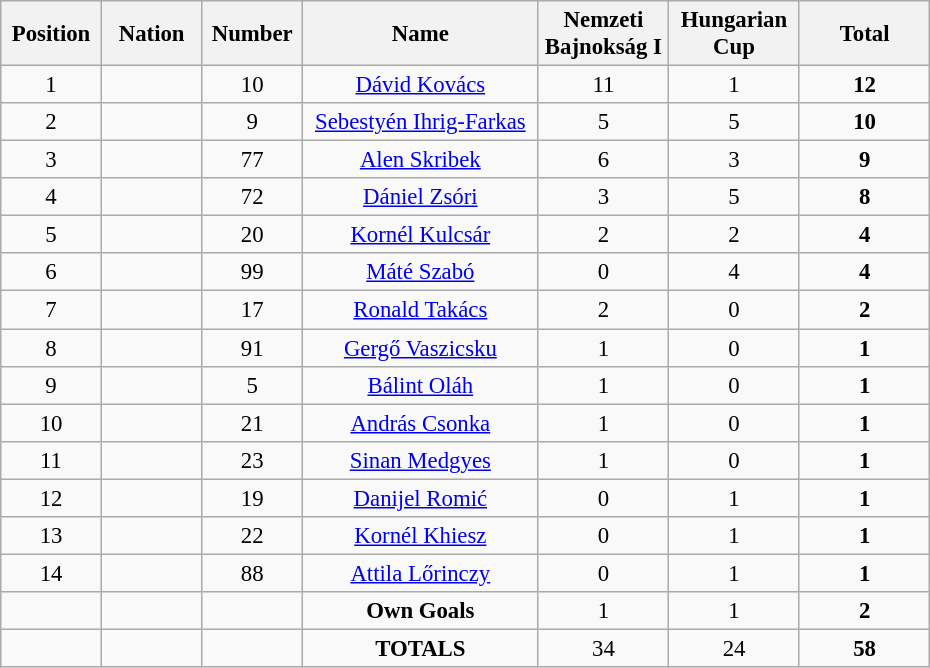<table class="wikitable" style="font-size: 95%; text-align: center;">
<tr>
<th width=60>Position</th>
<th width=60>Nation</th>
<th width=60>Number</th>
<th width=150>Name</th>
<th width=80>Nemzeti Bajnokság I</th>
<th width=80>Hungarian Cup</th>
<th width=80>Total</th>
</tr>
<tr>
<td>1</td>
<td></td>
<td>10</td>
<td><a href='#'>Dávid Kovács</a></td>
<td>11</td>
<td>1</td>
<td><strong>12</strong></td>
</tr>
<tr>
<td>2</td>
<td></td>
<td>9</td>
<td><a href='#'>Sebestyén Ihrig-Farkas</a></td>
<td>5</td>
<td>5</td>
<td><strong>10</strong></td>
</tr>
<tr>
<td>3</td>
<td></td>
<td>77</td>
<td><a href='#'>Alen Skribek</a></td>
<td>6</td>
<td>3</td>
<td><strong>9</strong></td>
</tr>
<tr>
<td>4</td>
<td></td>
<td>72</td>
<td><a href='#'>Dániel Zsóri</a></td>
<td>3</td>
<td>5</td>
<td><strong>8</strong></td>
</tr>
<tr>
<td>5</td>
<td></td>
<td>20</td>
<td><a href='#'>Kornél Kulcsár</a></td>
<td>2</td>
<td>2</td>
<td><strong>4</strong></td>
</tr>
<tr>
<td>6</td>
<td></td>
<td>99</td>
<td><a href='#'>Máté Szabó</a></td>
<td>0</td>
<td>4</td>
<td><strong>4</strong></td>
</tr>
<tr>
<td>7</td>
<td></td>
<td>17</td>
<td><a href='#'>Ronald Takács</a></td>
<td>2</td>
<td>0</td>
<td><strong>2</strong></td>
</tr>
<tr>
<td>8</td>
<td></td>
<td>91</td>
<td><a href='#'>Gergő Vaszicsku</a></td>
<td>1</td>
<td>0</td>
<td><strong>1</strong></td>
</tr>
<tr>
<td>9</td>
<td></td>
<td>5</td>
<td><a href='#'>Bálint Oláh</a></td>
<td>1</td>
<td>0</td>
<td><strong>1</strong></td>
</tr>
<tr>
<td>10</td>
<td></td>
<td>21</td>
<td><a href='#'>András Csonka</a></td>
<td>1</td>
<td>0</td>
<td><strong>1</strong></td>
</tr>
<tr>
<td>11</td>
<td></td>
<td>23</td>
<td><a href='#'>Sinan Medgyes</a></td>
<td>1</td>
<td>0</td>
<td><strong>1</strong></td>
</tr>
<tr>
<td>12</td>
<td></td>
<td>19</td>
<td><a href='#'>Danijel Romić</a></td>
<td>0</td>
<td>1</td>
<td><strong>1</strong></td>
</tr>
<tr>
<td>13</td>
<td></td>
<td>22</td>
<td><a href='#'>Kornél Khiesz</a></td>
<td>0</td>
<td>1</td>
<td><strong>1</strong></td>
</tr>
<tr>
<td>14</td>
<td></td>
<td>88</td>
<td><a href='#'>Attila Lőrinczy</a></td>
<td>0</td>
<td>1</td>
<td><strong>1</strong></td>
</tr>
<tr>
<td></td>
<td></td>
<td></td>
<td><strong>Own Goals</strong></td>
<td>1</td>
<td>1</td>
<td><strong>2</strong></td>
</tr>
<tr>
<td></td>
<td></td>
<td></td>
<td><strong>TOTALS</strong></td>
<td>34</td>
<td>24</td>
<td><strong>58</strong></td>
</tr>
</table>
